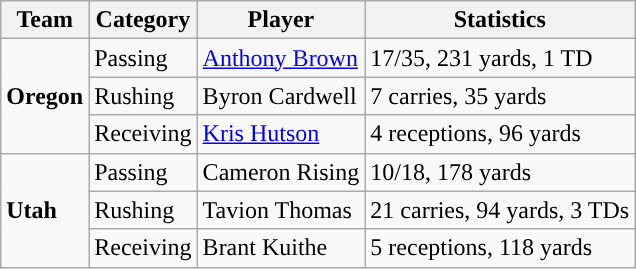<table class="wikitable" style="float: left;">
<tr>
<th>Team</th>
<th>Category</th>
<th>Player</th>
<th>Statistics</th>
</tr>
<tr>
<td rowspan=3><strong>Oregon</strong></td>
<td>Passing</td>
<td><a href='#'>Anthony Brown</a></td>
<td>17/35, 231 yards, 1 TD</td>
</tr>
<tr>
<td>Rushing</td>
<td>Byron Cardwell</td>
<td>7 carries, 35 yards</td>
</tr>
<tr>
<td>Receiving</td>
<td><a href='#'>Kris Hutson</a></td>
<td>4 receptions, 96 yards</td>
</tr>
<tr>
<td rowspan=3><strong>Utah</strong></td>
<td>Passing</td>
<td>Cameron Rising</td>
<td>10/18, 178 yards</td>
</tr>
<tr>
<td>Rushing</td>
<td>Tavion Thomas</td>
<td>21 carries, 94 yards, 3 TDs</td>
</tr>
<tr>
<td>Receiving</td>
<td>Brant Kuithe</td>
<td>5 receptions, 118 yards</td>
</tr>
</table>
